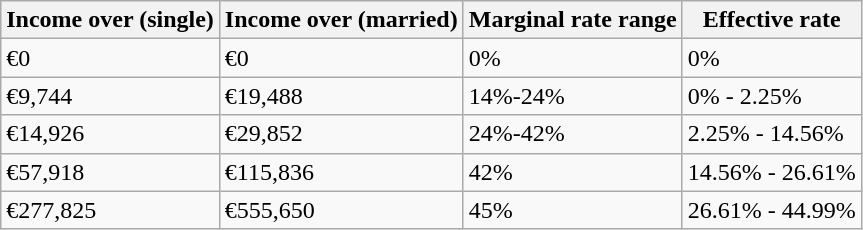<table class="wikitable">
<tr>
<th>Income over (single)</th>
<th>Income over (married)</th>
<th>Marginal rate range</th>
<th>Effective rate</th>
</tr>
<tr>
<td>€0</td>
<td>€0</td>
<td>0%</td>
<td>0%</td>
</tr>
<tr>
<td>€9,744</td>
<td>€19,488</td>
<td>14%-24%</td>
<td>0% - 2.25%</td>
</tr>
<tr>
<td>€14,926</td>
<td>€29,852</td>
<td>24%-42%</td>
<td>2.25% - 14.56%</td>
</tr>
<tr>
<td>€57,918</td>
<td>€115,836</td>
<td>42%</td>
<td>14.56% - 26.61%</td>
</tr>
<tr>
<td>€277,825</td>
<td>€555,650</td>
<td>45%</td>
<td>26.61% - 44.99%</td>
</tr>
</table>
